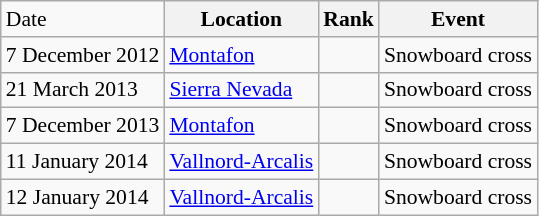<table class="wikitable sortable" style="font-size:90%" style="text-align:center">
<tr>
<td>Date</td>
<th>Location</th>
<th>Rank</th>
<th>Event</th>
</tr>
<tr>
<td>7 December 2012</td>
<td><a href='#'>Montafon</a></td>
<td></td>
<td>Snowboard cross</td>
</tr>
<tr>
<td>21 March 2013</td>
<td><a href='#'>Sierra Nevada</a></td>
<td></td>
<td>Snowboard cross</td>
</tr>
<tr>
<td>7 December 2013</td>
<td><a href='#'>Montafon</a></td>
<td></td>
<td>Snowboard cross</td>
</tr>
<tr>
<td>11 January 2014</td>
<td><a href='#'>Vallnord-Arcalis</a></td>
<td></td>
<td>Snowboard cross</td>
</tr>
<tr>
<td>12 January 2014</td>
<td><a href='#'>Vallnord-Arcalis</a></td>
<td></td>
<td>Snowboard cross</td>
</tr>
</table>
